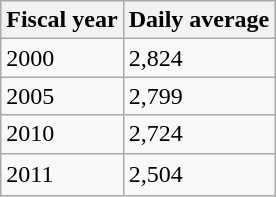<table class="wikitable">
<tr>
<th>Fiscal year</th>
<th>Daily average</th>
</tr>
<tr>
<td>2000</td>
<td>2,824</td>
</tr>
<tr>
<td>2005</td>
<td>2,799</td>
</tr>
<tr>
<td>2010</td>
<td>2,724</td>
</tr>
<tr>
<td>2011</td>
<td>2,504　</td>
</tr>
</table>
